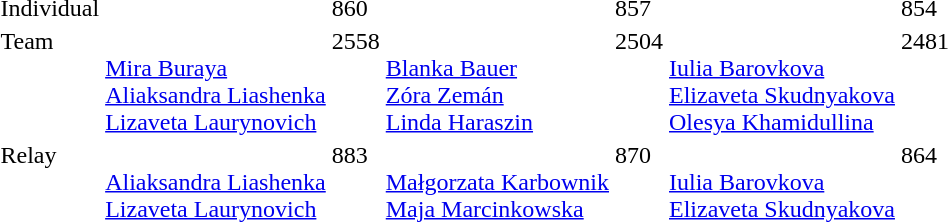<table>
<tr style="vertical-align:top;">
<td>Individual</td>
<td></td>
<td>860</td>
<td></td>
<td>857</td>
<td></td>
<td>854</td>
</tr>
<tr style="vertical-align:top;">
<td>Team</td>
<td><br><a href='#'>Mira Buraya</a><br><a href='#'>Aliaksandra Liashenka</a><br><a href='#'>Lizaveta Laurynovich</a></td>
<td>2558</td>
<td><br><a href='#'>Blanka Bauer</a><br><a href='#'>Zóra Zemán</a><br><a href='#'>Linda Haraszin</a></td>
<td>2504</td>
<td><br><a href='#'>Iulia Barovkova</a><br><a href='#'>Elizaveta Skudnyakova</a><br><a href='#'>Olesya Khamidullina</a></td>
<td>2481</td>
</tr>
<tr style="vertical-align:top;">
<td>Relay</td>
<td><br><a href='#'>Aliaksandra Liashenka</a><br><a href='#'>Lizaveta Laurynovich</a></td>
<td>883</td>
<td><br><a href='#'>Małgorzata Karbownik</a><br><a href='#'>Maja Marcinkowska</a></td>
<td>870</td>
<td><br><a href='#'>Iulia Barovkova</a><br><a href='#'>Elizaveta Skudnyakova</a></td>
<td>864</td>
</tr>
</table>
